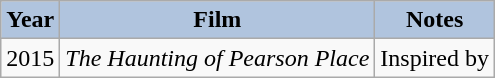<table class="wikitable">
<tr align="center">
<th style="background:#B0C4DE;">Year</th>
<th style="background:#B0C4DE;">Film</th>
<th style="background:#B0C4DE;">Notes</th>
</tr>
<tr>
<td>2015</td>
<td><em>The Haunting of Pearson Place</em></td>
<td>Inspired by</td>
</tr>
</table>
